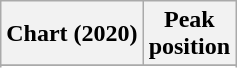<table class="wikitable sortable plainrowheaders" style="text-align:center">
<tr>
<th scope="col">Chart (2020)</th>
<th scope="col">Peak<br>position</th>
</tr>
<tr>
</tr>
<tr>
</tr>
<tr>
</tr>
<tr>
</tr>
<tr>
</tr>
<tr>
</tr>
<tr>
</tr>
</table>
